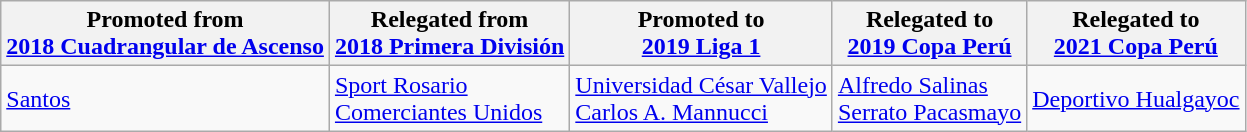<table class="wikitable">
<tr>
<th>Promoted from<br><a href='#'>2018 Cuadrangular de Ascenso</a></th>
<th>Relegated from<br><a href='#'>2018 Primera División</a></th>
<th>Promoted to<br><a href='#'>2019 Liga 1</a></th>
<th>Relegated to<br><a href='#'>2019 Copa Perú</a></th>
<th>Relegated to<br><a href='#'>2021 Copa Perú</a></th>
</tr>
<tr>
<td> <a href='#'>Santos</a> </td>
<td> <a href='#'>Sport Rosario</a> <br> <a href='#'>Comerciantes Unidos</a> </td>
<td> <a href='#'>Universidad César Vallejo</a> <br> <a href='#'>Carlos A. Mannucci</a> </td>
<td> <a href='#'>Alfredo Salinas</a> <br> <a href='#'>Serrato Pacasmayo</a> </td>
<td> <a href='#'>Deportivo Hualgayoc</a> </td>
</tr>
</table>
